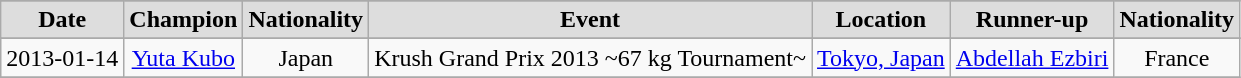<table class="wikitable" style="text-align:center">
<tr>
</tr>
<tr bgcolor="#dddddd">
<td><strong>Date</strong></td>
<td><strong>Champion</strong></td>
<td><strong>Nationality</strong></td>
<td><strong>Event</strong></td>
<td><strong>Location</strong></td>
<td><strong>Runner-up</strong></td>
<td><strong>Nationality</strong></td>
</tr>
<tr>
</tr>
<tr>
<td>2013-01-14</td>
<td><a href='#'>Yuta Kubo</a></td>
<td> Japan</td>
<td>Krush Grand Prix 2013 ~67 kg Tournament~</td>
<td><a href='#'>Tokyo, Japan</a></td>
<td><a href='#'>Abdellah Ezbiri</a></td>
<td> France</td>
</tr>
<tr>
</tr>
</table>
